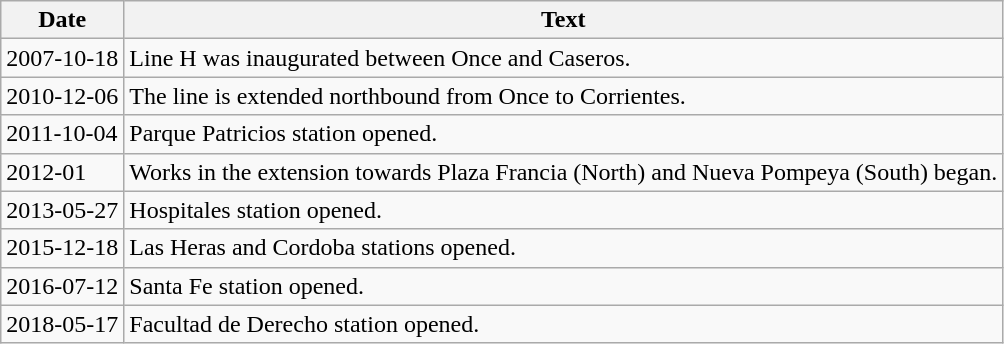<table class="wikitable">
<tr>
<th>Date</th>
<th>Text</th>
</tr>
<tr>
<td>2007-10-18</td>
<td>Line H was inaugurated between Once and Caseros.</td>
</tr>
<tr>
<td>2010-12-06</td>
<td>The line is extended northbound from Once to Corrientes.</td>
</tr>
<tr>
<td>2011-10-04</td>
<td>Parque Patricios station opened.</td>
</tr>
<tr>
<td>2012-01</td>
<td>Works in the extension towards Plaza Francia (North) and Nueva Pompeya (South) began.</td>
</tr>
<tr>
<td>2013-05-27</td>
<td>Hospitales station opened.</td>
</tr>
<tr>
<td>2015-12-18</td>
<td>Las Heras and Cordoba stations opened.</td>
</tr>
<tr>
<td>2016-07-12</td>
<td>Santa Fe station opened.</td>
</tr>
<tr>
<td>2018-05-17</td>
<td>Facultad de Derecho station opened.</td>
</tr>
</table>
